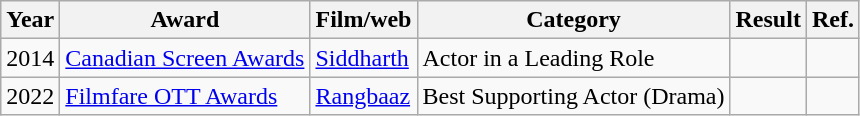<table class="wikitable">
<tr>
<th>Year</th>
<th>Award</th>
<th>Film/web</th>
<th>Category</th>
<th>Result</th>
<th>Ref.</th>
</tr>
<tr>
<td>2014</td>
<td><a href='#'>Canadian Screen Awards</a></td>
<td><a href='#'>Siddharth</a></td>
<td>Actor in a Leading Role</td>
<td></td>
<td></td>
</tr>
<tr>
<td>2022</td>
<td><a href='#'>Filmfare OTT Awards</a></td>
<td><a href='#'>Rangbaaz</a></td>
<td>Best Supporting Actor (Drama)</td>
<td></td>
<td></td>
</tr>
</table>
